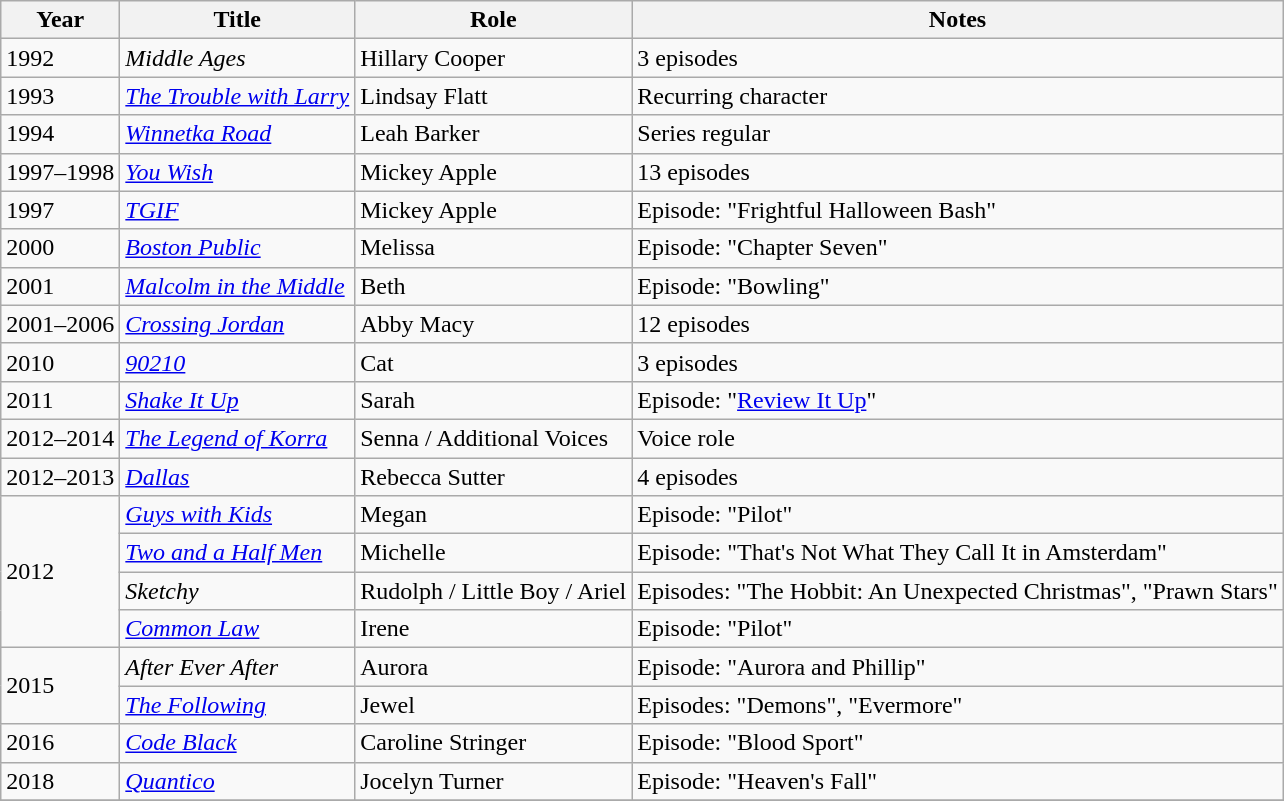<table class="wikitable">
<tr>
<th>Year</th>
<th>Title</th>
<th>Role</th>
<th>Notes</th>
</tr>
<tr>
<td>1992</td>
<td><em>Middle Ages</em></td>
<td>Hillary Cooper</td>
<td>3 episodes</td>
</tr>
<tr>
<td>1993</td>
<td><em><a href='#'>The Trouble with Larry</a></em></td>
<td>Lindsay Flatt</td>
<td>Recurring character</td>
</tr>
<tr>
<td>1994</td>
<td><em><a href='#'>Winnetka Road</a></em></td>
<td>Leah Barker</td>
<td>Series regular</td>
</tr>
<tr>
<td>1997–1998</td>
<td><em><a href='#'>You Wish</a></em></td>
<td>Mickey Apple</td>
<td>13 episodes</td>
</tr>
<tr>
<td>1997</td>
<td><em><a href='#'>TGIF</a></em></td>
<td>Mickey Apple</td>
<td>Episode: "Frightful Halloween Bash"</td>
</tr>
<tr>
<td>2000</td>
<td><em><a href='#'>Boston Public</a></em></td>
<td>Melissa</td>
<td>Episode: "Chapter Seven"</td>
</tr>
<tr>
<td>2001</td>
<td><em><a href='#'>Malcolm in the Middle</a></em></td>
<td>Beth</td>
<td>Episode: "Bowling"</td>
</tr>
<tr>
<td>2001–2006</td>
<td><em><a href='#'>Crossing Jordan</a></em></td>
<td>Abby Macy</td>
<td>12 episodes</td>
</tr>
<tr>
<td>2010</td>
<td><em><a href='#'>90210</a></em></td>
<td>Cat</td>
<td>3 episodes</td>
</tr>
<tr>
<td>2011</td>
<td><em><a href='#'>Shake It Up</a></em></td>
<td>Sarah</td>
<td>Episode: "<a href='#'>Review It Up</a>"</td>
</tr>
<tr>
<td>2012–2014</td>
<td><em><a href='#'>The Legend of Korra</a></em></td>
<td>Senna / Additional Voices</td>
<td>Voice role</td>
</tr>
<tr>
<td>2012–2013</td>
<td><em><a href='#'>Dallas</a></em></td>
<td>Rebecca Sutter</td>
<td>4 episodes</td>
</tr>
<tr>
<td rowspan=4>2012</td>
<td><em><a href='#'>Guys with Kids</a></em></td>
<td>Megan</td>
<td>Episode: "Pilot"</td>
</tr>
<tr>
<td><em><a href='#'>Two and a Half Men</a></em></td>
<td>Michelle</td>
<td>Episode: "That's Not What They Call It in Amsterdam"</td>
</tr>
<tr>
<td><em>Sketchy</em></td>
<td>Rudolph / Little Boy / Ariel</td>
<td>Episodes: "The Hobbit: An Unexpected Christmas", "Prawn Stars"</td>
</tr>
<tr>
<td><em><a href='#'>Common Law</a></em></td>
<td>Irene</td>
<td>Episode: "Pilot"</td>
</tr>
<tr>
<td rowspan="2">2015</td>
<td><em>After Ever After</em></td>
<td>Aurora</td>
<td>Episode: "Aurora and Phillip"</td>
</tr>
<tr>
<td><em><a href='#'>The Following</a></em></td>
<td>Jewel</td>
<td>Episodes: "Demons", "Evermore"</td>
</tr>
<tr>
<td>2016</td>
<td><em><a href='#'>Code Black</a></em></td>
<td>Caroline Stringer</td>
<td>Episode: "Blood Sport"</td>
</tr>
<tr>
<td>2018</td>
<td><em><a href='#'>Quantico</a></em></td>
<td>Jocelyn Turner</td>
<td>Episode: "Heaven's Fall"</td>
</tr>
<tr>
</tr>
</table>
